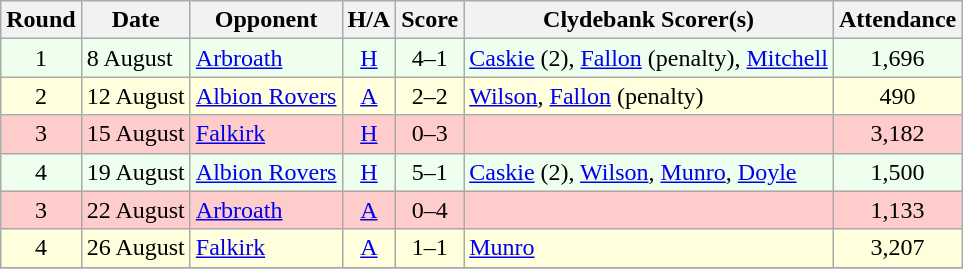<table class="wikitable" style="text-align:center">
<tr>
<th>Round</th>
<th>Date</th>
<th>Opponent</th>
<th>H/A</th>
<th>Score</th>
<th>Clydebank Scorer(s)</th>
<th>Attendance</th>
</tr>
<tr bgcolor=#EEFFEE>
<td>1</td>
<td align=left>8 August</td>
<td align=left><a href='#'>Arbroath</a></td>
<td><a href='#'>H</a></td>
<td>4–1</td>
<td align=left><a href='#'>Caskie</a> (2), <a href='#'>Fallon</a> (penalty), <a href='#'>Mitchell</a></td>
<td>1,696</td>
</tr>
<tr bgcolor=#FFFFDD>
<td>2</td>
<td align=left>12 August</td>
<td align=left><a href='#'>Albion Rovers</a></td>
<td><a href='#'>A</a></td>
<td>2–2</td>
<td align=left><a href='#'>Wilson</a>, <a href='#'>Fallon</a> (penalty)</td>
<td>490</td>
</tr>
<tr bgcolor=#FFCCCC>
<td>3</td>
<td align=left>15 August</td>
<td align=left><a href='#'>Falkirk</a></td>
<td><a href='#'>H</a></td>
<td>0–3</td>
<td align=left></td>
<td>3,182</td>
</tr>
<tr bgcolor=#EEFFEE>
<td>4</td>
<td align=left>19 August</td>
<td align=left><a href='#'>Albion Rovers</a></td>
<td><a href='#'>H</a></td>
<td>5–1</td>
<td align=left><a href='#'>Caskie</a> (2), <a href='#'>Wilson</a>, <a href='#'>Munro</a>, <a href='#'>Doyle</a></td>
<td>1,500</td>
</tr>
<tr bgcolor=#FFCCCC>
<td>3</td>
<td align=left>22 August</td>
<td align=left><a href='#'>Arbroath</a></td>
<td><a href='#'>A</a></td>
<td>0–4</td>
<td align=left></td>
<td>1,133</td>
</tr>
<tr bgcolor=#FFFFDD>
<td>4</td>
<td align=left>26 August</td>
<td align=left><a href='#'>Falkirk</a></td>
<td><a href='#'>A</a></td>
<td>1–1</td>
<td align=left><a href='#'>Munro</a></td>
<td>3,207</td>
</tr>
<tr>
</tr>
</table>
